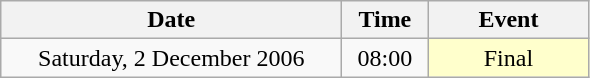<table class = "wikitable" style="text-align:center;">
<tr>
<th width=220>Date</th>
<th width=50>Time</th>
<th width=100>Event</th>
</tr>
<tr>
<td>Saturday, 2 December 2006</td>
<td>08:00</td>
<td bgcolor=ffffcc>Final</td>
</tr>
</table>
